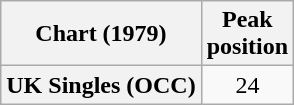<table class="wikitable sortable plainrowheaders" style="text-align:center">
<tr>
<th>Chart (1979)</th>
<th>Peak<br>position</th>
</tr>
<tr>
<th scope="row">UK Singles (OCC)</th>
<td>24</td>
</tr>
</table>
